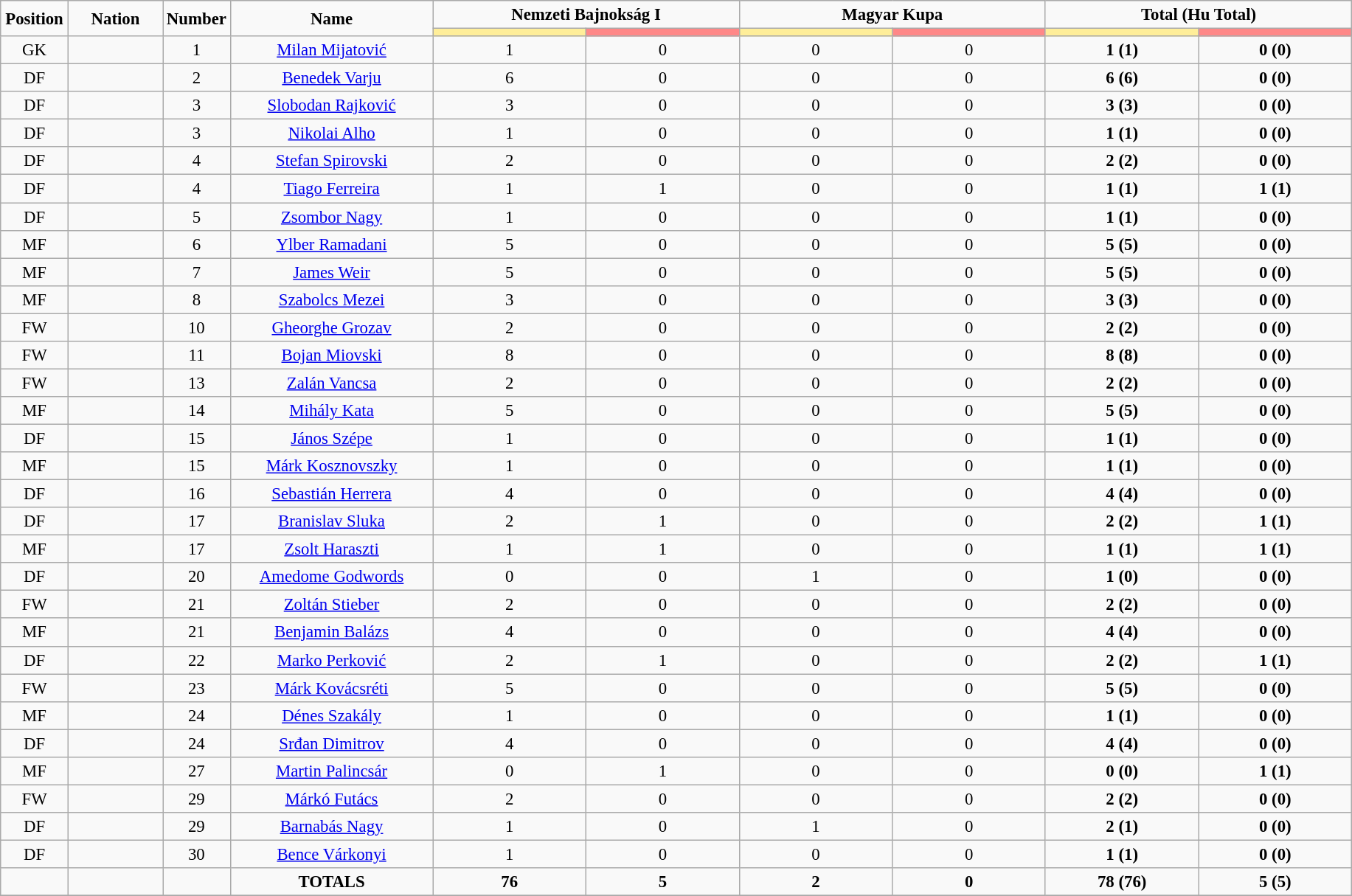<table class="wikitable" style="font-size: 95%; text-align: center;">
<tr>
<td rowspan="2" width="5%" align="center"><strong>Position</strong></td>
<td rowspan="2" width="7%" align="center"><strong>Nation</strong></td>
<td rowspan="2" width="5%" align="center"><strong>Number</strong></td>
<td rowspan="2" width="15%" align="center"><strong>Name</strong></td>
<td colspan="2" align="center"><strong>Nemzeti Bajnokság I</strong></td>
<td colspan="2" align="center"><strong>Magyar Kupa</strong></td>
<td colspan="2" align="center"><strong>Total (Hu Total)</strong></td>
</tr>
<tr>
<th width=60 style="background: #FFEE99"></th>
<th width=60 style="background: #FF8888"></th>
<th width=60 style="background: #FFEE99"></th>
<th width=60 style="background: #FF8888"></th>
<th width=60 style="background: #FFEE99"></th>
<th width=60 style="background: #FF8888"></th>
</tr>
<tr>
<td>GK</td>
<td></td>
<td>1</td>
<td><a href='#'>Milan Mijatović</a></td>
<td>1</td>
<td>0</td>
<td>0</td>
<td>0</td>
<td><strong>1 (1)</strong></td>
<td><strong>0 (0)</strong></td>
</tr>
<tr>
<td>DF</td>
<td></td>
<td>2</td>
<td><a href='#'>Benedek Varju</a></td>
<td>6</td>
<td>0</td>
<td>0</td>
<td>0</td>
<td><strong>6 (6)</strong></td>
<td><strong>0 (0)</strong></td>
</tr>
<tr>
<td>DF</td>
<td></td>
<td>3</td>
<td><a href='#'>Slobodan Rajković</a></td>
<td>3</td>
<td>0</td>
<td>0</td>
<td>0</td>
<td><strong>3 (3)</strong></td>
<td><strong>0 (0)</strong></td>
</tr>
<tr>
<td>DF</td>
<td></td>
<td>3</td>
<td><a href='#'>Nikolai Alho</a></td>
<td>1</td>
<td>0</td>
<td>0</td>
<td>0</td>
<td><strong>1 (1)</strong></td>
<td><strong>0 (0)</strong></td>
</tr>
<tr>
<td>DF</td>
<td></td>
<td>4</td>
<td><a href='#'>Stefan Spirovski</a></td>
<td>2</td>
<td>0</td>
<td>0</td>
<td>0</td>
<td><strong>2 (2)</strong></td>
<td><strong>0 (0)</strong></td>
</tr>
<tr>
<td>DF</td>
<td></td>
<td>4</td>
<td><a href='#'>Tiago Ferreira</a></td>
<td>1</td>
<td>1</td>
<td>0</td>
<td>0</td>
<td><strong>1 (1)</strong></td>
<td><strong>1 (1)</strong></td>
</tr>
<tr>
<td>DF</td>
<td></td>
<td>5</td>
<td><a href='#'>Zsombor Nagy</a></td>
<td>1</td>
<td>0</td>
<td>0</td>
<td>0</td>
<td><strong>1 (1)</strong></td>
<td><strong>0 (0)</strong></td>
</tr>
<tr>
<td>MF</td>
<td></td>
<td>6</td>
<td><a href='#'>Ylber Ramadani</a></td>
<td>5</td>
<td>0</td>
<td>0</td>
<td>0</td>
<td><strong>5 (5)</strong></td>
<td><strong>0 (0)</strong></td>
</tr>
<tr>
<td>MF</td>
<td></td>
<td>7</td>
<td><a href='#'>James Weir</a></td>
<td>5</td>
<td>0</td>
<td>0</td>
<td>0</td>
<td><strong>5 (5)</strong></td>
<td><strong>0 (0)</strong></td>
</tr>
<tr>
<td>MF</td>
<td></td>
<td>8</td>
<td><a href='#'>Szabolcs Mezei</a></td>
<td>3</td>
<td>0</td>
<td>0</td>
<td>0</td>
<td><strong>3 (3)</strong></td>
<td><strong>0 (0)</strong></td>
</tr>
<tr>
<td>FW</td>
<td></td>
<td>10</td>
<td><a href='#'>Gheorghe Grozav</a></td>
<td>2</td>
<td>0</td>
<td>0</td>
<td>0</td>
<td><strong>2 (2)</strong></td>
<td><strong>0 (0)</strong></td>
</tr>
<tr>
<td>FW</td>
<td></td>
<td>11</td>
<td><a href='#'>Bojan Miovski</a></td>
<td>8</td>
<td>0</td>
<td>0</td>
<td>0</td>
<td><strong>8 (8)</strong></td>
<td><strong>0 (0)</strong></td>
</tr>
<tr>
<td>FW</td>
<td></td>
<td>13</td>
<td><a href='#'>Zalán Vancsa</a></td>
<td>2</td>
<td>0</td>
<td>0</td>
<td>0</td>
<td><strong>2 (2)</strong></td>
<td><strong>0 (0)</strong></td>
</tr>
<tr>
<td>MF</td>
<td></td>
<td>14</td>
<td><a href='#'>Mihály Kata</a></td>
<td>5</td>
<td>0</td>
<td>0</td>
<td>0</td>
<td><strong>5 (5)</strong></td>
<td><strong>0 (0)</strong></td>
</tr>
<tr>
<td>DF</td>
<td></td>
<td>15</td>
<td><a href='#'>János Szépe</a></td>
<td>1</td>
<td>0</td>
<td>0</td>
<td>0</td>
<td><strong>1 (1)</strong></td>
<td><strong>0 (0)</strong></td>
</tr>
<tr>
<td>MF</td>
<td></td>
<td>15</td>
<td><a href='#'>Márk Kosznovszky</a></td>
<td>1</td>
<td>0</td>
<td>0</td>
<td>0</td>
<td><strong>1 (1)</strong></td>
<td><strong>0 (0)</strong></td>
</tr>
<tr>
<td>DF</td>
<td></td>
<td>16</td>
<td><a href='#'>Sebastián Herrera</a></td>
<td>4</td>
<td>0</td>
<td>0</td>
<td>0</td>
<td><strong>4 (4)</strong></td>
<td><strong>0 (0)</strong></td>
</tr>
<tr>
<td>DF</td>
<td></td>
<td>17</td>
<td><a href='#'>Branislav Sluka</a></td>
<td>2</td>
<td>1</td>
<td>0</td>
<td>0</td>
<td><strong>2 (2)</strong></td>
<td><strong>1 (1)</strong></td>
</tr>
<tr>
<td>MF</td>
<td></td>
<td>17</td>
<td><a href='#'>Zsolt Haraszti</a></td>
<td>1</td>
<td>1</td>
<td>0</td>
<td>0</td>
<td><strong>1 (1)</strong></td>
<td><strong>1 (1)</strong></td>
</tr>
<tr>
<td>DF</td>
<td></td>
<td>20</td>
<td><a href='#'>Amedome Godwords</a></td>
<td>0</td>
<td>0</td>
<td>1</td>
<td>0</td>
<td><strong>1 (0)</strong></td>
<td><strong>0 (0)</strong></td>
</tr>
<tr>
<td>FW</td>
<td></td>
<td>21</td>
<td><a href='#'>Zoltán Stieber</a></td>
<td>2</td>
<td>0</td>
<td>0</td>
<td>0</td>
<td><strong>2 (2)</strong></td>
<td><strong>0 (0)</strong></td>
</tr>
<tr>
<td>MF</td>
<td></td>
<td>21</td>
<td><a href='#'>Benjamin Balázs</a></td>
<td>4</td>
<td>0</td>
<td>0</td>
<td>0</td>
<td><strong>4 (4)</strong></td>
<td><strong>0 (0)</strong></td>
</tr>
<tr>
<td>DF</td>
<td></td>
<td>22</td>
<td><a href='#'>Marko Perković</a></td>
<td>2</td>
<td>1</td>
<td>0</td>
<td>0</td>
<td><strong>2 (2)</strong></td>
<td><strong>1 (1)</strong></td>
</tr>
<tr>
<td>FW</td>
<td></td>
<td>23</td>
<td><a href='#'>Márk Kovácsréti</a></td>
<td>5</td>
<td>0</td>
<td>0</td>
<td>0</td>
<td><strong>5 (5)</strong></td>
<td><strong>0 (0)</strong></td>
</tr>
<tr>
<td>MF</td>
<td></td>
<td>24</td>
<td><a href='#'>Dénes Szakály</a></td>
<td>1</td>
<td>0</td>
<td>0</td>
<td>0</td>
<td><strong>1 (1)</strong></td>
<td><strong>0 (0)</strong></td>
</tr>
<tr>
<td>DF</td>
<td></td>
<td>24</td>
<td><a href='#'>Srđan Dimitrov</a></td>
<td>4</td>
<td>0</td>
<td>0</td>
<td>0</td>
<td><strong>4 (4)</strong></td>
<td><strong>0 (0)</strong></td>
</tr>
<tr>
<td>MF</td>
<td></td>
<td>27</td>
<td><a href='#'>Martin Palincsár</a></td>
<td>0</td>
<td>1</td>
<td>0</td>
<td>0</td>
<td><strong>0 (0)</strong></td>
<td><strong>1 (1)</strong></td>
</tr>
<tr>
<td>FW</td>
<td></td>
<td>29</td>
<td><a href='#'>Márkó Futács</a></td>
<td>2</td>
<td>0</td>
<td>0</td>
<td>0</td>
<td><strong>2 (2)</strong></td>
<td><strong>0 (0)</strong></td>
</tr>
<tr>
<td>DF</td>
<td></td>
<td>29</td>
<td><a href='#'>Barnabás Nagy</a></td>
<td>1</td>
<td>0</td>
<td>1</td>
<td>0</td>
<td><strong>2 (1)</strong></td>
<td><strong>0 (0)</strong></td>
</tr>
<tr>
<td>DF</td>
<td></td>
<td>30</td>
<td><a href='#'>Bence Várkonyi</a></td>
<td>1</td>
<td>0</td>
<td>0</td>
<td>0</td>
<td><strong>1 (1)</strong></td>
<td><strong>0 (0)</strong></td>
</tr>
<tr>
<td></td>
<td></td>
<td></td>
<td><strong>TOTALS</strong></td>
<td><strong>76</strong></td>
<td><strong>5</strong></td>
<td><strong>2</strong></td>
<td><strong>0</strong></td>
<td><strong>78 (76)</strong></td>
<td><strong>5 (5)</strong></td>
</tr>
<tr>
</tr>
</table>
